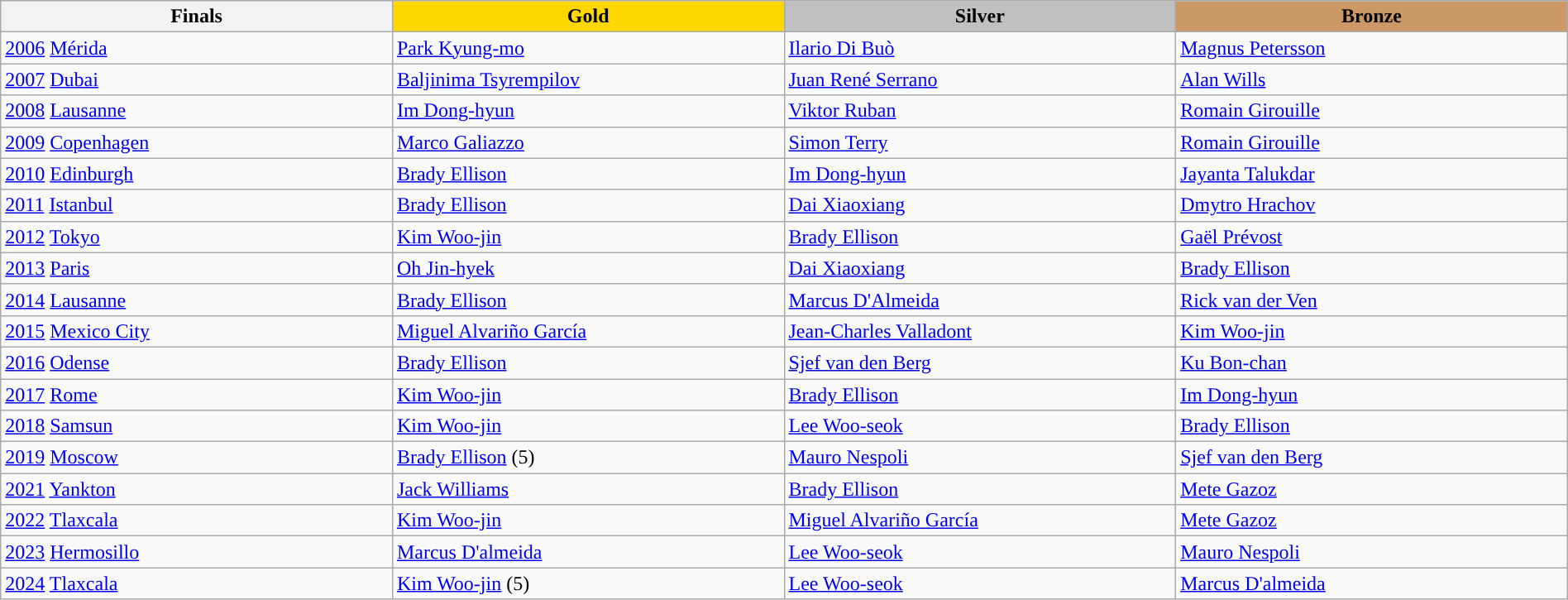<table class="wikitable" style="width:100%">
<tr>
<th style="width:25%;">Finals</th>
<th style="width:25%; background:gold">Gold</th>
<th style="width:25%; background:silver">Silver</th>
<th style="width:25%; background:#cc9966">Bronze</th>
</tr>
<tr>
<td> <a href='#'>2006</a> <a href='#'>Mérida</a></td>
<td> <a href='#'>Park Kyung-mo</a></td>
<td> <a href='#'>Ilario Di Buò</a></td>
<td> <a href='#'>Magnus Petersson</a></td>
</tr>
<tr>
<td> <a href='#'>2007</a> <a href='#'>Dubai</a></td>
<td> <a href='#'>Baljinima Tsyrempilov</a></td>
<td> <a href='#'>Juan René Serrano</a></td>
<td> <a href='#'>Alan Wills</a></td>
</tr>
<tr>
<td> <a href='#'>2008</a> <a href='#'>Lausanne</a></td>
<td> <a href='#'>Im Dong-hyun</a></td>
<td> <a href='#'>Viktor Ruban</a></td>
<td> <a href='#'>Romain Girouille</a></td>
</tr>
<tr>
<td> <a href='#'>2009</a> <a href='#'>Copenhagen</a></td>
<td> <a href='#'>Marco Galiazzo</a></td>
<td> <a href='#'>Simon Terry</a></td>
<td> <a href='#'>Romain Girouille</a></td>
</tr>
<tr>
<td> <a href='#'>2010</a> <a href='#'>Edinburgh</a></td>
<td> <a href='#'>Brady Ellison</a></td>
<td> <a href='#'>Im Dong-hyun</a></td>
<td> <a href='#'>Jayanta Talukdar</a></td>
</tr>
<tr>
<td> <a href='#'>2011</a> <a href='#'>Istanbul</a></td>
<td> <a href='#'>Brady Ellison</a></td>
<td> <a href='#'>Dai Xiaoxiang</a></td>
<td> <a href='#'>Dmytro Hrachov</a></td>
</tr>
<tr>
<td> <a href='#'>2012</a> <a href='#'>Tokyo</a></td>
<td> <a href='#'>Kim Woo-jin</a></td>
<td> <a href='#'>Brady Ellison</a></td>
<td> <a href='#'>Gaël Prévost</a></td>
</tr>
<tr>
<td> <a href='#'>2013</a> <a href='#'>Paris</a></td>
<td> <a href='#'>Oh Jin-hyek</a></td>
<td> <a href='#'>Dai Xiaoxiang</a></td>
<td> <a href='#'>Brady Ellison</a></td>
</tr>
<tr>
<td> <a href='#'>2014</a> <a href='#'>Lausanne</a></td>
<td> <a href='#'>Brady Ellison</a></td>
<td> <a href='#'>Marcus D'Almeida</a></td>
<td> <a href='#'>Rick van der Ven</a></td>
</tr>
<tr>
<td> <a href='#'>2015</a> <a href='#'>Mexico City</a></td>
<td> <a href='#'>Miguel Alvariño García</a></td>
<td> <a href='#'>Jean-Charles Valladont</a></td>
<td> <a href='#'>Kim Woo-jin</a></td>
</tr>
<tr>
<td> <a href='#'>2016</a> <a href='#'>Odense</a></td>
<td> <a href='#'>Brady Ellison</a></td>
<td> <a href='#'>Sjef van den Berg</a></td>
<td> <a href='#'>Ku Bon-chan</a></td>
</tr>
<tr>
<td> <a href='#'>2017</a> <a href='#'>Rome</a></td>
<td> <a href='#'>Kim Woo-jin</a></td>
<td> <a href='#'>Brady Ellison</a></td>
<td> <a href='#'>Im Dong-hyun</a></td>
</tr>
<tr>
<td> <a href='#'>2018</a> <a href='#'>Samsun</a></td>
<td> <a href='#'>Kim Woo-jin</a></td>
<td> <a href='#'>Lee Woo-seok</a></td>
<td> <a href='#'>Brady Ellison</a></td>
</tr>
<tr>
<td> <a href='#'>2019</a> <a href='#'>Moscow</a></td>
<td> <a href='#'>Brady Ellison</a> (5)</td>
<td> <a href='#'>Mauro Nespoli</a></td>
<td> <a href='#'>Sjef van den Berg</a></td>
</tr>
<tr>
<td> <a href='#'>2021</a> <a href='#'>Yankton</a></td>
<td> <a href='#'>Jack Williams</a></td>
<td> <a href='#'>Brady Ellison</a></td>
<td> <a href='#'>Mete Gazoz</a></td>
</tr>
<tr>
<td> <a href='#'>2022</a> <a href='#'>Tlaxcala</a></td>
<td> <a href='#'>Kim Woo-jin</a></td>
<td> <a href='#'>Miguel Alvariño García</a></td>
<td> <a href='#'>Mete Gazoz</a></td>
</tr>
<tr>
<td> <a href='#'>2023</a> <a href='#'>Hermosillo</a></td>
<td> <a href='#'>Marcus D'almeida</a></td>
<td> <a href='#'>Lee Woo-seok</a></td>
<td> <a href='#'>Mauro Nespoli</a></td>
</tr>
<tr>
<td> <a href='#'>2024</a> <a href='#'>Tlaxcala</a></td>
<td> <a href='#'>Kim Woo-jin</a> (5)</td>
<td> <a href='#'>Lee Woo-seok</a></td>
<td> <a href='#'>Marcus D'almeida</a></td>
</tr>
</table>
